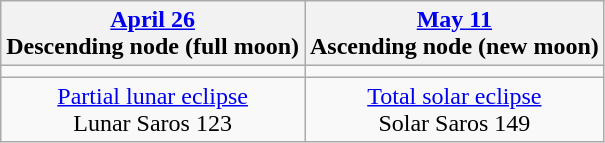<table class="wikitable">
<tr>
<th><a href='#'>April 26</a><br>Descending node (full moon)<br></th>
<th><a href='#'>May 11</a><br>Ascending node (new moon)<br></th>
</tr>
<tr>
<td></td>
<td></td>
</tr>
<tr align=center>
<td><a href='#'>Partial lunar eclipse</a><br>Lunar Saros 123</td>
<td><a href='#'>Total solar eclipse</a><br>Solar Saros 149</td>
</tr>
</table>
